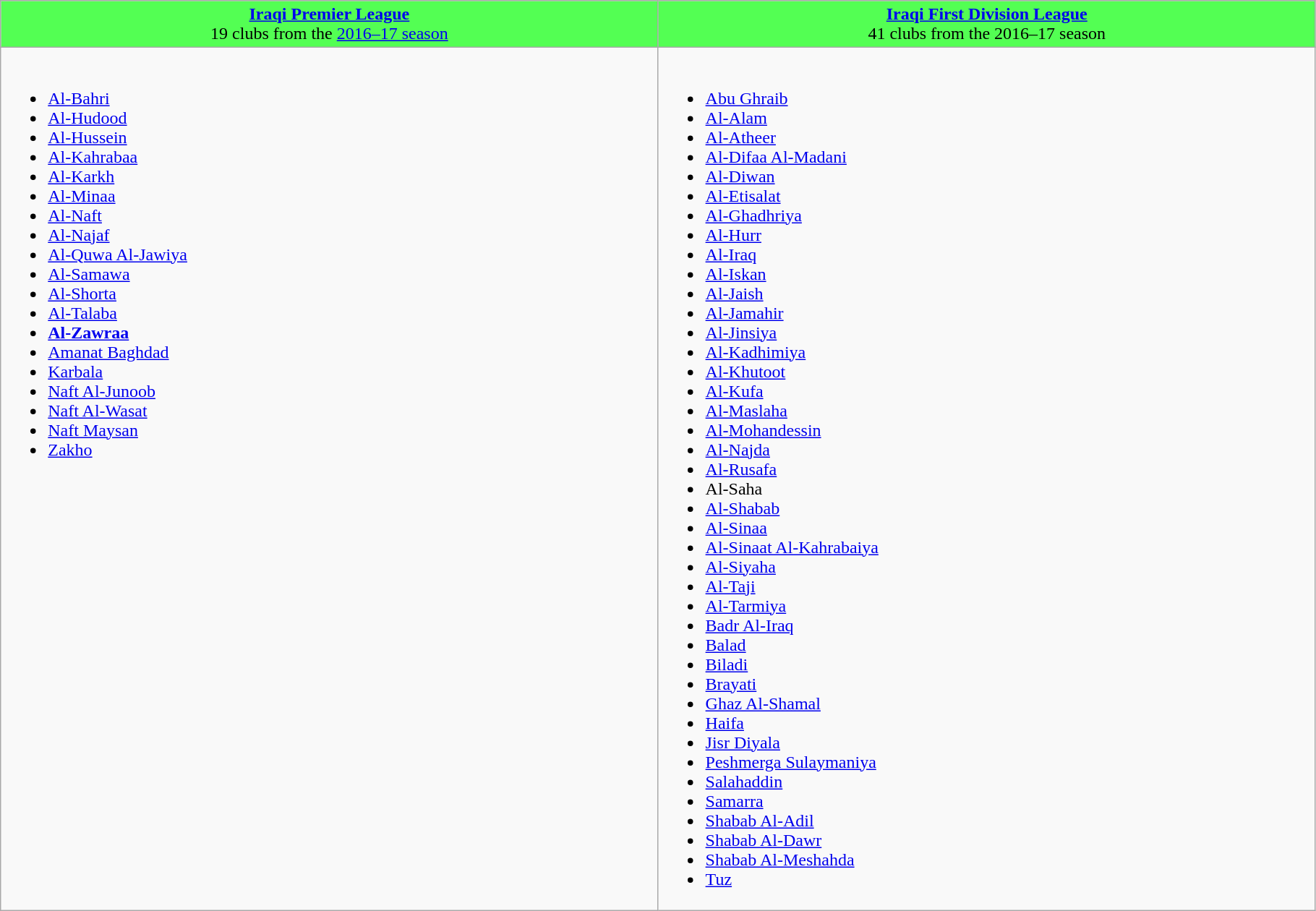<table class="wikitable" style="width:96%;">
<tr style="vertical-align:top; background:#53FF53; text-align:center;">
<td style="width:32%;"><strong><a href='#'>Iraqi Premier League</a></strong><br> 19 clubs from the <a href='#'>2016–17 season</a></td>
<td style="width:32%;"><strong><a href='#'>Iraqi First Division League</a></strong><br> 41 clubs from the 2016–17 season</td>
</tr>
<tr style="vertical-align:top;">
<td><br><ul><li><a href='#'>Al-Bahri</a></li><li><a href='#'>Al-Hudood</a></li><li><a href='#'>Al-Hussein</a></li><li><a href='#'>Al-Kahrabaa</a></li><li><a href='#'>Al-Karkh</a></li><li><a href='#'>Al-Minaa</a></li><li><a href='#'>Al-Naft</a></li><li><a href='#'>Al-Najaf</a></li><li><a href='#'>Al-Quwa Al-Jawiya</a></li><li><a href='#'>Al-Samawa</a></li><li><a href='#'>Al-Shorta</a></li><li><a href='#'>Al-Talaba</a></li><li><strong><a href='#'>Al-Zawraa</a></strong></li><li><a href='#'>Amanat Baghdad</a></li><li><a href='#'>Karbala</a></li><li><a href='#'>Naft Al-Junoob</a></li><li><a href='#'>Naft Al-Wasat</a></li><li><a href='#'>Naft Maysan</a></li><li><a href='#'>Zakho</a></li></ul></td>
<td><br><ul><li><a href='#'>Abu Ghraib</a></li><li><a href='#'>Al-Alam</a></li><li><a href='#'>Al-Atheer</a></li><li><a href='#'>Al-Difaa Al-Madani</a></li><li><a href='#'>Al-Diwan</a></li><li><a href='#'>Al-Etisalat</a></li><li><a href='#'>Al-Ghadhriya</a></li><li><a href='#'>Al-Hurr</a></li><li><a href='#'>Al-Iraq</a></li><li><a href='#'>Al-Iskan</a></li><li><a href='#'>Al-Jaish</a></li><li><a href='#'>Al-Jamahir</a></li><li><a href='#'>Al-Jinsiya</a></li><li><a href='#'>Al-Kadhimiya</a></li><li><a href='#'>Al-Khutoot</a></li><li><a href='#'>Al-Kufa</a></li><li><a href='#'>Al-Maslaha</a></li><li><a href='#'>Al-Mohandessin</a></li><li><a href='#'>Al-Najda</a></li><li><a href='#'>Al-Rusafa</a></li><li>Al-Saha</li><li><a href='#'>Al-Shabab</a></li><li><a href='#'>Al-Sinaa</a></li><li><a href='#'>Al-Sinaat Al-Kahrabaiya</a></li><li><a href='#'>Al-Siyaha</a></li><li><a href='#'>Al-Taji</a></li><li><a href='#'>Al-Tarmiya</a></li><li><a href='#'>Badr Al-Iraq</a></li><li><a href='#'>Balad</a></li><li><a href='#'>Biladi</a></li><li><a href='#'>Brayati</a></li><li><a href='#'>Ghaz Al-Shamal</a></li><li><a href='#'>Haifa</a></li><li><a href='#'>Jisr Diyala</a></li><li><a href='#'>Peshmerga Sulaymaniya</a></li><li><a href='#'>Salahaddin</a></li><li><a href='#'>Samarra</a></li><li><a href='#'>Shabab Al-Adil</a></li><li><a href='#'>Shabab Al-Dawr</a></li><li><a href='#'>Shabab Al-Meshahda</a></li><li><a href='#'>Tuz</a></li></ul></td>
</tr>
</table>
